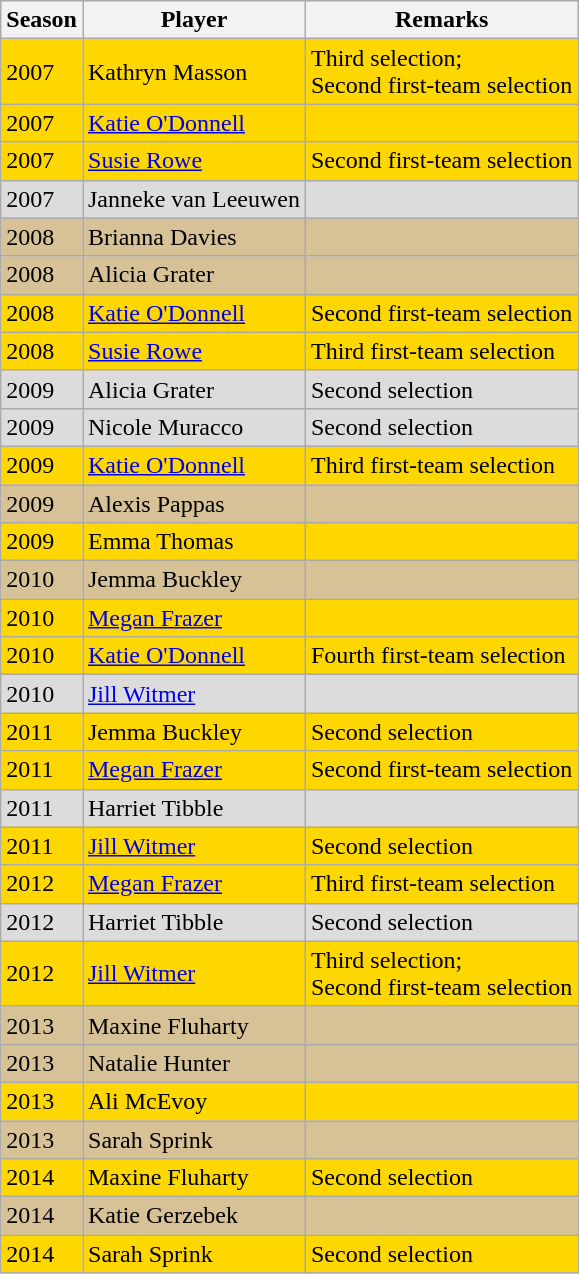<table class="wikitable">
<tr>
<th width=>Season</th>
<th width=>Player</th>
<th width=>Remarks</th>
</tr>
<tr align="left"  style="background: #FFD700;">
<td>2007</td>
<td>Kathryn Masson</td>
<td>Third selection; <br> Second first-team selection</td>
</tr>
<tr align="left"  style="background: #FFD700;">
<td>2007</td>
<td><a href='#'>Katie O'Donnell</a></td>
<td></td>
</tr>
<tr align="left"  style="background: #FFD700;">
<td>2007</td>
<td><a href='#'>Susie Rowe</a></td>
<td>Second first-team selection</td>
</tr>
<tr align="left"  style="background: #dcdcdc;">
<td>2007</td>
<td>Janneke van Leeuwen</td>
<td></td>
</tr>
<tr align="left"  style="background: #d7c297;">
<td>2008</td>
<td>Brianna Davies</td>
<td></td>
</tr>
<tr align="left"  style="background: #d7c297;">
<td>2008</td>
<td>Alicia Grater</td>
<td></td>
</tr>
<tr align="left"  style="background: #FFD700;">
<td>2008</td>
<td><a href='#'>Katie O'Donnell</a></td>
<td>Second first-team selection</td>
</tr>
<tr align="left"  style="background: #FFD700;">
<td>2008</td>
<td><a href='#'>Susie Rowe</a></td>
<td>Third first-team selection</td>
</tr>
<tr align="left"  style="background: #dcdcdc;">
<td>2009</td>
<td>Alicia Grater</td>
<td>Second selection</td>
</tr>
<tr align="left"  style="background: #dcdcdc;">
<td>2009</td>
<td>Nicole Muracco</td>
<td>Second selection</td>
</tr>
<tr align="left"  style="background: #FFD700;">
<td>2009</td>
<td><a href='#'>Katie O'Donnell</a></td>
<td>Third first-team selection</td>
</tr>
<tr align="left"  style="background: #d7c297;">
<td>2009</td>
<td>Alexis Pappas</td>
<td></td>
</tr>
<tr align="left"  style="background: #FFD700;">
<td>2009</td>
<td>Emma Thomas</td>
<td></td>
</tr>
<tr align="left"  style="background: #d7c297;">
<td>2010</td>
<td>Jemma Buckley</td>
<td></td>
</tr>
<tr align="left"  style="background: #FFD700;">
<td>2010</td>
<td><a href='#'>Megan Frazer</a></td>
<td></td>
</tr>
<tr align="left"  style="background: #FFD700;">
<td>2010</td>
<td><a href='#'>Katie O'Donnell</a></td>
<td>Fourth first-team selection</td>
</tr>
<tr align="left"  style="background: #dcdcdc;">
<td>2010</td>
<td><a href='#'>Jill Witmer</a></td>
<td></td>
</tr>
<tr align="left"  style="background: #FFD700;">
<td>2011</td>
<td>Jemma Buckley</td>
<td>Second selection</td>
</tr>
<tr align="left"  style="background: #FFD700;">
<td>2011</td>
<td><a href='#'>Megan Frazer</a></td>
<td>Second first-team selection</td>
</tr>
<tr align="left"  style="background: #dcdcdc;">
<td>2011</td>
<td>Harriet Tibble</td>
<td></td>
</tr>
<tr align="left"  style="background: #FFD700;">
<td>2011</td>
<td><a href='#'>Jill Witmer</a></td>
<td>Second selection</td>
</tr>
<tr align="left"  style="background: #FFD700;">
<td>2012</td>
<td><a href='#'>Megan Frazer</a></td>
<td>Third first-team selection</td>
</tr>
<tr align="left"  style="background: #dcdcdc;">
<td>2012</td>
<td>Harriet Tibble</td>
<td>Second selection</td>
</tr>
<tr align="left"  style="background: #FFD700;">
<td>2012</td>
<td><a href='#'>Jill Witmer</a></td>
<td>Third selection; <br> Second first-team selection</td>
</tr>
<tr align="left"  style="background: #d7c297;">
<td>2013</td>
<td>Maxine Fluharty</td>
<td></td>
</tr>
<tr align="left"  style="background: #d7c297;">
<td>2013</td>
<td>Natalie Hunter</td>
<td></td>
</tr>
<tr align="left"  style="background: #FFD700;">
<td>2013</td>
<td>Ali McEvoy</td>
<td></td>
</tr>
<tr align="left"  style="background: #d7c297;">
<td>2013</td>
<td>Sarah Sprink</td>
<td></td>
</tr>
<tr align="left"  style="background: #FFD700;">
<td>2014</td>
<td>Maxine Fluharty</td>
<td>Second selection</td>
</tr>
<tr align="left"  style="background: #d7c297;">
<td>2014</td>
<td>Katie Gerzebek</td>
<td></td>
</tr>
<tr align="left"  style="background: #FFD700;">
<td>2014</td>
<td>Sarah Sprink</td>
<td>Second selection</td>
</tr>
</table>
